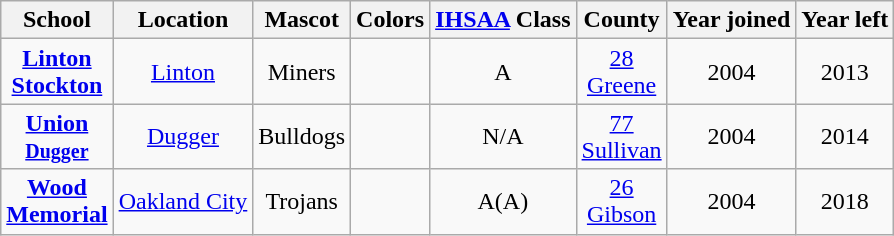<table class="wikitable" style="text-align:center;">
<tr>
<th>School</th>
<th>Location</th>
<th>Mascot</th>
<th>Colors</th>
<th><a href='#'>IHSAA</a> Class</th>
<th>County</th>
<th>Year joined</th>
<th>Year left</th>
</tr>
<tr>
<td><strong><a href='#'>Linton <br> Stockton</a></strong></td>
<td><a href='#'>Linton</a></td>
<td>Miners</td>
<td>  </td>
<td>A</td>
<td><a href='#'>28 <br> Greene</a></td>
<td>2004</td>
<td>2013</td>
</tr>
<tr>
<td><strong><a href='#'>Union <br> <small>Dugger</small></a></strong></td>
<td><a href='#'>Dugger</a></td>
<td>Bulldogs</td>
<td>  </td>
<td>N/A</td>
<td><a href='#'>77 <br> Sullivan</a></td>
<td>2004</td>
<td>2014</td>
</tr>
<tr>
<td><strong><a href='#'>Wood <br> Memorial</a></strong></td>
<td><a href='#'>Oakland City</a></td>
<td>Trojans</td>
<td>  </td>
<td>A(A)</td>
<td><a href='#'>26 <br> Gibson</a></td>
<td>2004</td>
<td>2018</td>
</tr>
</table>
